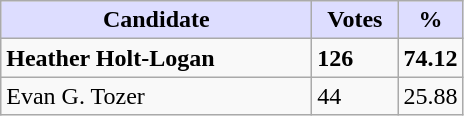<table class="wikitable">
<tr>
<th style="background:#ddf; width:200px;">Candidate</th>
<th style="background:#ddf; width:50px;">Votes</th>
<th style="background:#ddf; width:30px;">%</th>
</tr>
<tr>
<td><strong>Heather Holt-Logan</strong></td>
<td><strong>126</strong></td>
<td><strong>74.12</strong></td>
</tr>
<tr>
<td>Evan G. Tozer</td>
<td>44</td>
<td>25.88</td>
</tr>
</table>
